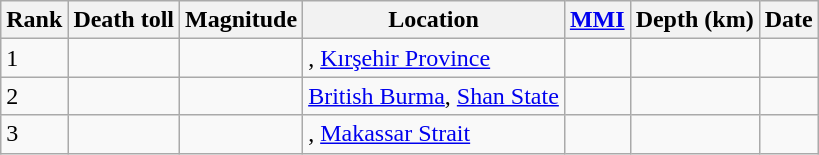<table class="sortable wikitable" style="font-size:100%;">
<tr>
<th>Rank</th>
<th>Death toll</th>
<th>Magnitude</th>
<th>Location</th>
<th><a href='#'>MMI</a></th>
<th>Depth (km)</th>
<th>Date</th>
</tr>
<tr>
<td>1</td>
<td></td>
<td></td>
<td>, <a href='#'>Kırşehir Province</a></td>
<td></td>
<td></td>
<td></td>
</tr>
<tr>
<td>2</td>
<td></td>
<td></td>
<td> <a href='#'>British Burma</a>, <a href='#'>Shan State</a></td>
<td></td>
<td></td>
<td></td>
</tr>
<tr>
<td>3</td>
<td></td>
<td></td>
<td>, <a href='#'>Makassar Strait</a></td>
<td></td>
<td></td>
<td></td>
</tr>
</table>
